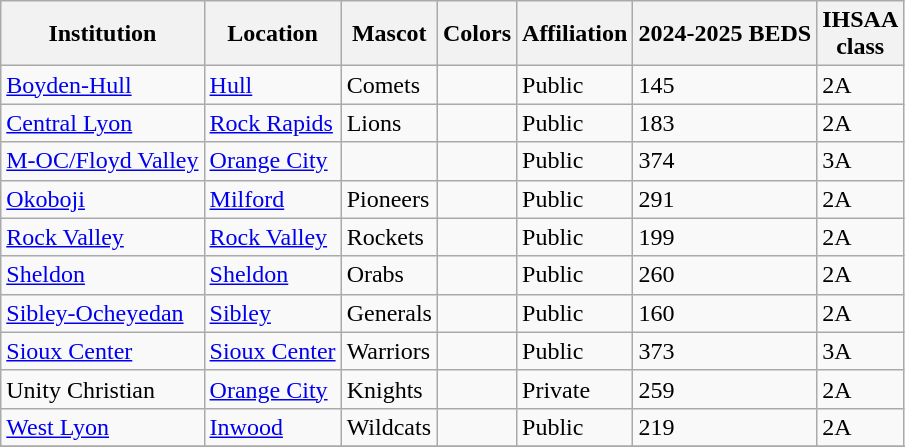<table class="wikitable">
<tr>
<th>Institution</th>
<th>Location</th>
<th>Mascot</th>
<th>Colors</th>
<th>Affiliation</th>
<th>2024-2025 BEDS</th>
<th>IHSAA<br>class</th>
</tr>
<tr>
<td><a href='#'>Boyden-Hull</a></td>
<td><a href='#'>Hull</a></td>
<td>Comets</td>
<td> </td>
<td>Public</td>
<td>145</td>
<td>2A</td>
</tr>
<tr>
<td><a href='#'>Central Lyon</a></td>
<td><a href='#'>Rock Rapids</a></td>
<td>Lions</td>
<td> </td>
<td>Public</td>
<td>183</td>
<td>2A</td>
</tr>
<tr>
<td><a href='#'>M-OC/Floyd Valley</a></td>
<td><a href='#'>Orange City</a></td>
<td></td>
<td> </td>
<td>Public</td>
<td>374</td>
<td>3A</td>
</tr>
<tr>
<td><a href='#'>Okoboji</a></td>
<td><a href='#'>Milford</a></td>
<td>Pioneers</td>
<td> </td>
<td>Public</td>
<td>291</td>
<td>2A</td>
</tr>
<tr>
<td><a href='#'>Rock Valley</a></td>
<td><a href='#'>Rock Valley</a></td>
<td>Rockets</td>
<td> </td>
<td>Public</td>
<td>199</td>
<td>2A</td>
</tr>
<tr>
<td><a href='#'>Sheldon</a></td>
<td><a href='#'>Sheldon</a></td>
<td>Orabs</td>
<td> </td>
<td>Public</td>
<td>260</td>
<td>2A</td>
</tr>
<tr>
<td><a href='#'>Sibley-Ocheyedan</a></td>
<td><a href='#'>Sibley</a></td>
<td>Generals</td>
<td> </td>
<td>Public</td>
<td>160</td>
<td>2A</td>
</tr>
<tr>
<td><a href='#'>Sioux Center</a></td>
<td><a href='#'>Sioux Center</a></td>
<td>Warriors</td>
<td> </td>
<td>Public</td>
<td>373</td>
<td>3A</td>
</tr>
<tr>
<td>Unity Christian</td>
<td><a href='#'>Orange City</a></td>
<td>Knights</td>
<td> </td>
<td>Private</td>
<td>259</td>
<td>2A</td>
</tr>
<tr>
<td><a href='#'>West Lyon</a></td>
<td><a href='#'>Inwood</a></td>
<td>Wildcats</td>
<td> </td>
<td>Public</td>
<td>219</td>
<td>2A</td>
</tr>
<tr>
</tr>
</table>
